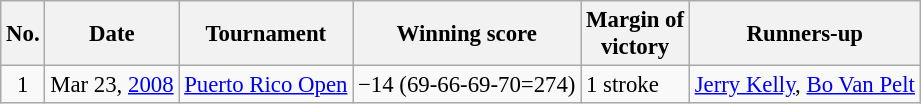<table class="wikitable" style="font-size:95%;">
<tr>
<th>No.</th>
<th>Date</th>
<th>Tournament</th>
<th>Winning score</th>
<th>Margin of<br>victory</th>
<th>Runners-up</th>
</tr>
<tr>
<td align=center>1</td>
<td align=right>Mar 23, <a href='#'>2008</a></td>
<td><a href='#'>Puerto Rico Open</a></td>
<td>−14 (69-66-69-70=274)</td>
<td>1 stroke</td>
<td> <a href='#'>Jerry Kelly</a>,  <a href='#'>Bo Van Pelt</a></td>
</tr>
</table>
